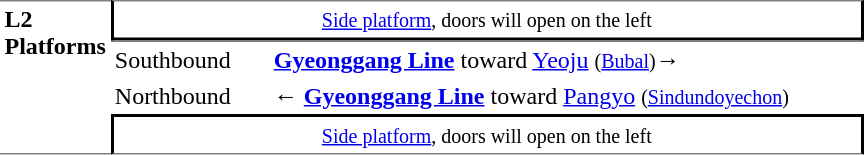<table table border=0 cellspacing=0 cellpadding=3>
<tr>
<td style="border-top:solid 1px gray;border-bottom:solid 1px gray;" width=50 rowspan=10 valign=top><strong>L2<br>Platforms</strong></td>
<td style="border-top:solid 1px gray;border-right:solid 2px black;border-left:solid 2px black;border-bottom:solid 2px black;text-align:center;" colspan=2><small><a href='#'>Side platform</a>, doors will open on the left</small></td>
</tr>
<tr>
<td style="border-bottom:solid 0px gray;border-top:solid 1px gray;" width=100>Southbound</td>
<td style="border-bottom:solid 0px gray;border-top:solid 1px gray;" width=390> <a href='#'><span><strong>Gyeonggang Line</strong></span></a> toward <a href='#'>Yeoju</a> <small>(<a href='#'>Bubal</a>)</small>→</td>
</tr>
<tr>
<td>Northbound</td>
<td>← <a href='#'><span><strong>Gyeonggang Line</strong></span></a> toward <a href='#'>Pangyo</a> <small>(<a href='#'>Sindundoyechon</a>)</small></td>
</tr>
<tr>
<td style="border-top:solid 2px black;border-right:solid 2px black;border-left:solid 2px black;border-bottom:solid 1px gray;text-align:center;" colspan=2><small><a href='#'>Side platform</a>, doors will open on the left</small></td>
</tr>
</table>
